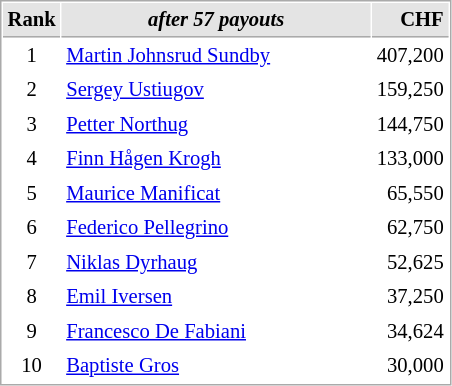<table cellspacing="1" cellpadding="3" style="border:1px solid #AAAAAA;font-size:86%">
<tr style="background-color: #E4E4E4;">
<th style="border-bottom:1px solid #AAAAAA" width=10>Rank</th>
<th style="border-bottom:1px solid #AAAAAA" width=200><em>after 57 payouts</em></th>
<th style="border-bottom:1px solid #AAAAAA" width=20 align=right>CHF</th>
</tr>
<tr>
<td align=center>1</td>
<td> <a href='#'>Martin Johnsrud Sundby</a></td>
<td align=right>407,200</td>
</tr>
<tr>
<td align=center>2</td>
<td> <a href='#'>Sergey Ustiugov</a></td>
<td align=right>159,250</td>
</tr>
<tr>
<td align=center>3</td>
<td> <a href='#'>Petter Northug</a></td>
<td align=right>144,750</td>
</tr>
<tr>
<td align=center>4</td>
<td> <a href='#'>Finn Hågen Krogh</a></td>
<td align=right>133,000</td>
</tr>
<tr>
<td align=center>5</td>
<td> <a href='#'>Maurice Manificat</a></td>
<td align=right>65,550</td>
</tr>
<tr>
<td align=center>6</td>
<td> <a href='#'>Federico Pellegrino</a></td>
<td align=right>62,750</td>
</tr>
<tr>
<td align=center>7</td>
<td> <a href='#'>Niklas Dyrhaug</a></td>
<td align=right>52,625</td>
</tr>
<tr>
<td align=center>8</td>
<td> <a href='#'>Emil Iversen</a></td>
<td align=right>37,250</td>
</tr>
<tr>
<td align=center>9</td>
<td> <a href='#'>Francesco De Fabiani</a></td>
<td align=right>34,624</td>
</tr>
<tr>
<td align=center>10</td>
<td> <a href='#'>Baptiste Gros</a></td>
<td align=right>30,000</td>
</tr>
</table>
